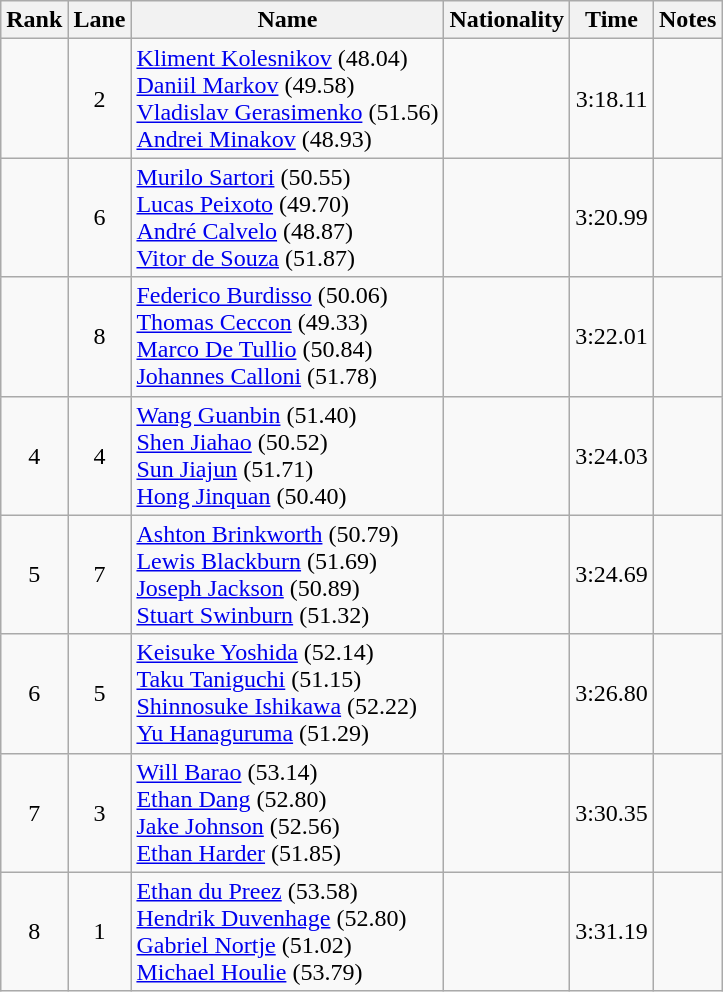<table class="wikitable sortable" style="text-align:center">
<tr>
<th>Rank</th>
<th>Lane</th>
<th>Name</th>
<th>Nationality</th>
<th>Time</th>
<th>Notes</th>
</tr>
<tr>
<td></td>
<td>2</td>
<td align=left><a href='#'>Kliment Kolesnikov</a> (48.04)<br><a href='#'>Daniil Markov</a> (49.58)<br><a href='#'>Vladislav Gerasimenko</a> (51.56)<br><a href='#'>Andrei Minakov</a> (48.93)</td>
<td align=left></td>
<td>3:18.11</td>
<td></td>
</tr>
<tr>
<td></td>
<td>6</td>
<td align=left><a href='#'>Murilo Sartori</a> (50.55)<br><a href='#'>Lucas Peixoto</a> (49.70)<br><a href='#'>André Calvelo</a> (48.87)<br><a href='#'>Vitor de Souza</a> (51.87)</td>
<td align=left></td>
<td>3:20.99</td>
<td></td>
</tr>
<tr>
<td></td>
<td>8</td>
<td align=left><a href='#'>Federico Burdisso</a> (50.06)<br><a href='#'>Thomas Ceccon</a> (49.33)<br><a href='#'>Marco De Tullio</a> (50.84)<br><a href='#'>Johannes Calloni</a> (51.78)</td>
<td align=left></td>
<td>3:22.01</td>
<td></td>
</tr>
<tr>
<td>4</td>
<td>4</td>
<td align=left><a href='#'>Wang Guanbin</a> (51.40)<br><a href='#'>Shen Jiahao</a> (50.52)<br><a href='#'>Sun Jiajun</a> (51.71)<br><a href='#'>Hong Jinquan</a> (50.40)</td>
<td align=left></td>
<td>3:24.03</td>
<td></td>
</tr>
<tr>
<td>5</td>
<td>7</td>
<td align=left><a href='#'>Ashton Brinkworth</a> (50.79)<br><a href='#'>Lewis Blackburn</a> (51.69)<br><a href='#'>Joseph Jackson</a> (50.89)<br><a href='#'>Stuart Swinburn</a> (51.32)</td>
<td align=left></td>
<td>3:24.69</td>
<td></td>
</tr>
<tr>
<td>6</td>
<td>5</td>
<td align=left><a href='#'>Keisuke Yoshida</a> (52.14)<br><a href='#'>Taku Taniguchi</a> (51.15)<br><a href='#'>Shinnosuke Ishikawa</a> (52.22)<br><a href='#'>Yu Hanaguruma</a> (51.29)</td>
<td align=left></td>
<td>3:26.80</td>
<td></td>
</tr>
<tr>
<td>7</td>
<td>3</td>
<td align=left><a href='#'>Will Barao</a> (53.14)<br><a href='#'>Ethan Dang</a> (52.80)<br><a href='#'>Jake Johnson</a> (52.56)<br><a href='#'>Ethan Harder</a> (51.85)</td>
<td align=left></td>
<td>3:30.35</td>
<td></td>
</tr>
<tr>
<td>8</td>
<td>1</td>
<td align=left><a href='#'>Ethan du Preez</a> (53.58)<br><a href='#'>Hendrik Duvenhage</a> (52.80)<br><a href='#'>Gabriel Nortje</a> (51.02)<br><a href='#'>Michael Houlie</a> (53.79)</td>
<td align=left></td>
<td>3:31.19</td>
<td></td>
</tr>
</table>
